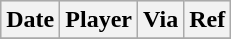<table class="wikitable">
<tr style="background:#ddd; text-align:center;">
<th>Date</th>
<th>Player</th>
<th>Via</th>
<th>Ref</th>
</tr>
<tr>
</tr>
</table>
